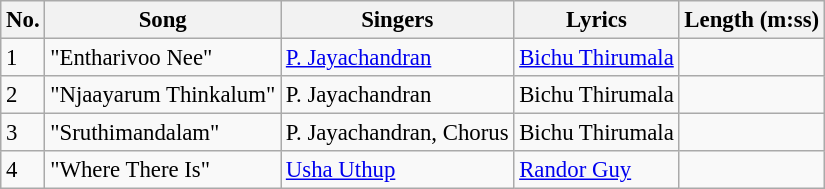<table class="wikitable" style="font-size:95%;">
<tr>
<th>No.</th>
<th>Song</th>
<th>Singers</th>
<th>Lyrics</th>
<th>Length (m:ss)</th>
</tr>
<tr>
<td>1</td>
<td>"Entharivoo Nee"</td>
<td><a href='#'>P. Jayachandran</a></td>
<td><a href='#'>Bichu Thirumala</a></td>
<td></td>
</tr>
<tr>
<td>2</td>
<td>"Njaayarum Thinkalum"</td>
<td>P. Jayachandran</td>
<td>Bichu Thirumala</td>
<td></td>
</tr>
<tr>
<td>3</td>
<td>"Sruthimandalam"</td>
<td>P. Jayachandran, Chorus</td>
<td>Bichu Thirumala</td>
<td></td>
</tr>
<tr>
<td>4</td>
<td>"Where There Is"</td>
<td><a href='#'>Usha Uthup</a></td>
<td><a href='#'>Randor Guy</a></td>
<td></td>
</tr>
</table>
